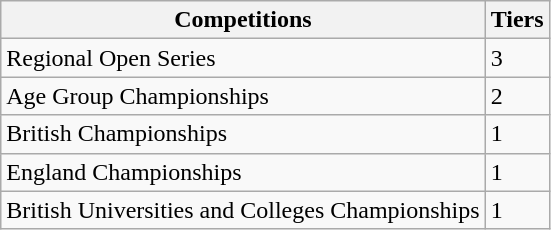<table class="wikitable">
<tr>
<th>Competitions</th>
<th>Tiers</th>
</tr>
<tr>
<td>Regional Open Series</td>
<td>3</td>
</tr>
<tr>
<td>Age Group Championships</td>
<td>2</td>
</tr>
<tr>
<td>British Championships</td>
<td>1</td>
</tr>
<tr>
<td>England Championships</td>
<td>1</td>
</tr>
<tr>
<td>British Universities and Colleges Championships</td>
<td>1</td>
</tr>
</table>
